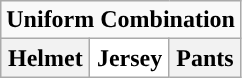<table class="wikitable">
<tr>
<td align="center" Colspan="3"><strong>Uniform Combination</strong></td>
</tr>
<tr align="center">
<th>Helmet</th>
<th style="background:#FFFFFF;">Jersey</th>
<th>Pants</th>
</tr>
</table>
